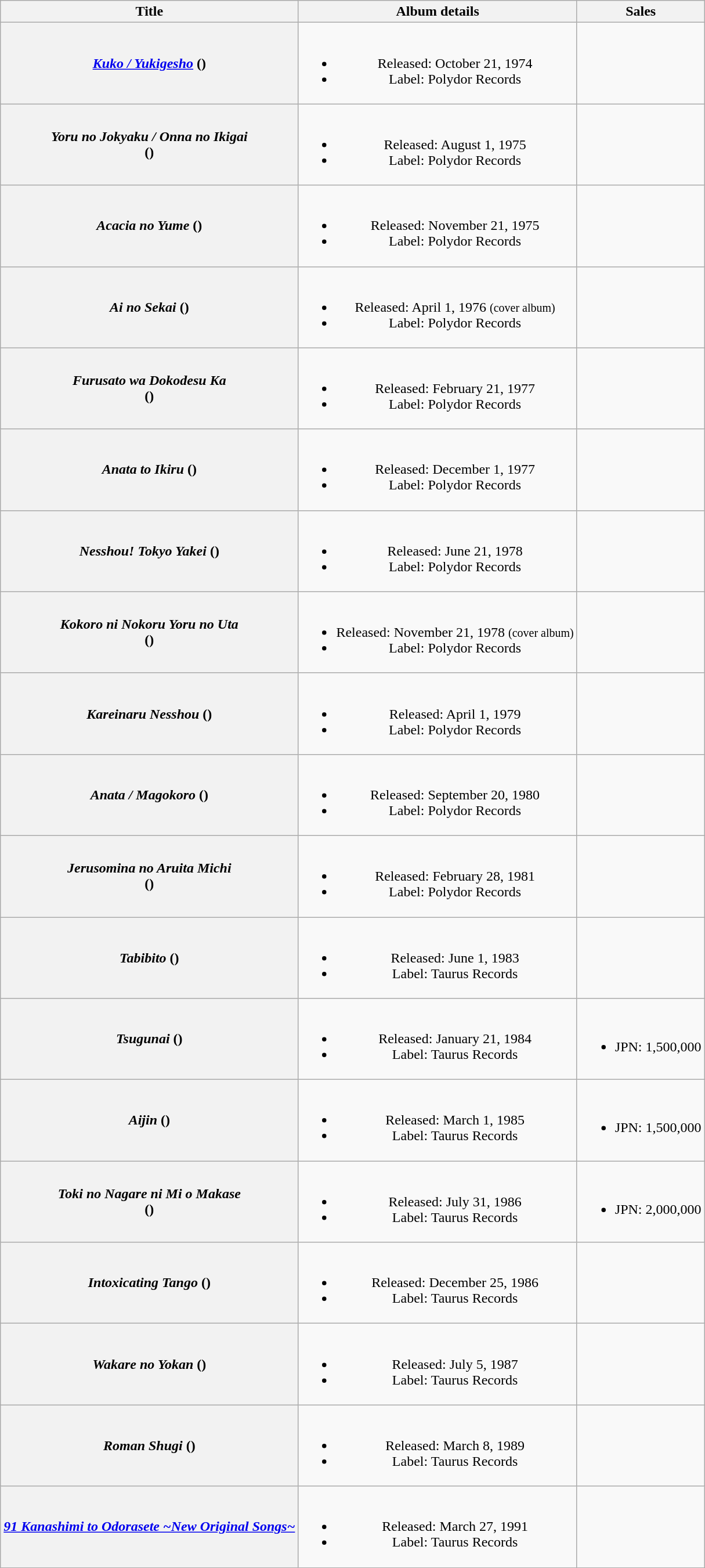<table class="wikitable plainrowheaders" style="text-align:center;">
<tr>
<th scope="col">Title</th>
<th scope="col">Album details</th>
<th scope="col">Sales</th>
</tr>
<tr>
<th scope="row"><em><a href='#'>Kuko / Yukigesho</a></em> ()</th>
<td><br><ul><li>Released: October 21, 1974</li><li>Label: Polydor Records</li></ul></td>
<td></td>
</tr>
<tr>
<th scope="row"><em>Yoru no Jokyaku / Onna no Ikigai</em><br>()</th>
<td><br><ul><li>Released: August 1, 1975</li><li>Label: Polydor Records</li></ul></td>
<td></td>
</tr>
<tr>
<th scope="row"><em>Acacia no Yume</em> ()</th>
<td><br><ul><li>Released: November 21, 1975</li><li>Label: Polydor Records</li></ul></td>
<td></td>
</tr>
<tr>
<th scope="row"><em>Ai no Sekai</em> ()</th>
<td><br><ul><li>Released: April 1, 1976 <small>(cover album)</small></li><li>Label: Polydor Records</li></ul></td>
<td></td>
</tr>
<tr>
<th scope="row"><em>Furusato wa Dokodesu Ka</em><br>()</th>
<td><br><ul><li>Released: February 21, 1977</li><li>Label: Polydor Records</li></ul></td>
<td></td>
</tr>
<tr>
<th scope="row"><em>Anata to Ikiru</em> ()</th>
<td><br><ul><li>Released: December 1, 1977</li><li>Label: Polydor Records</li></ul></td>
<td></td>
</tr>
<tr>
<th scope="row"><em>Nesshou! Tokyo Yakei</em> ()</th>
<td><br><ul><li>Released: June 21, 1978</li><li>Label: Polydor Records</li></ul></td>
<td></td>
</tr>
<tr>
<th scope="row"><em>Kokoro ni Nokoru Yoru no Uta</em><br>()</th>
<td><br><ul><li>Released: November 21, 1978 <small>(cover album)</small></li><li>Label: Polydor Records</li></ul></td>
<td></td>
</tr>
<tr>
<th scope="row"><em>Kareinaru Nesshou</em> ()</th>
<td><br><ul><li>Released: April 1, 1979</li><li>Label: Polydor Records</li></ul></td>
<td></td>
</tr>
<tr>
<th scope="row"><em>Anata / Magokoro</em> ()</th>
<td><br><ul><li>Released: September 20, 1980</li><li>Label: Polydor Records</li></ul></td>
<td></td>
</tr>
<tr>
<th scope="row"><em>Jerusomina no Aruita Michi</em><br>()</th>
<td><br><ul><li>Released: February 28, 1981</li><li>Label: Polydor Records</li></ul></td>
<td></td>
</tr>
<tr>
<th scope="row"><em>Tabibito</em> ()</th>
<td><br><ul><li>Released: June 1, 1983</li><li>Label: Taurus Records</li></ul></td>
<td></td>
</tr>
<tr>
<th scope="row"><em>Tsugunai</em> ()</th>
<td><br><ul><li>Released: January 21, 1984</li><li>Label: Taurus Records</li></ul></td>
<td><br><ul><li>JPN: 1,500,000</li></ul></td>
</tr>
<tr>
<th scope="row"><em>Aijin</em> ()</th>
<td><br><ul><li>Released: March 1, 1985</li><li>Label: Taurus Records</li></ul></td>
<td><br><ul><li>JPN: 1,500,000</li></ul></td>
</tr>
<tr>
<th scope="row"><em>Toki no Nagare ni Mi o Makase</em><br>()</th>
<td><br><ul><li>Released: July 31, 1986</li><li>Label: Taurus Records</li></ul></td>
<td><br><ul><li>JPN: 2,000,000</li></ul></td>
</tr>
<tr>
<th scope="row"><em>Intoxicating Tango</em> ()</th>
<td><br><ul><li>Released: December 25, 1986</li><li>Label: Taurus Records</li></ul></td>
<td></td>
</tr>
<tr>
<th scope="row"><em>Wakare no Yokan</em> ()</th>
<td><br><ul><li>Released: July 5, 1987</li><li>Label: Taurus Records</li></ul></td>
<td></td>
</tr>
<tr>
<th scope="row"><em>Roman Shugi</em> ()</th>
<td><br><ul><li>Released: March 8, 1989</li><li>Label: Taurus Records</li></ul></td>
<td></td>
</tr>
<tr>
<th scope="row"><em><a href='#'>91 Kanashimi to Odorasete ~New Original Songs~</a></em></th>
<td><br><ul><li>Released: March 27, 1991</li><li>Label: Taurus Records</li></ul></td>
<td></td>
</tr>
</table>
